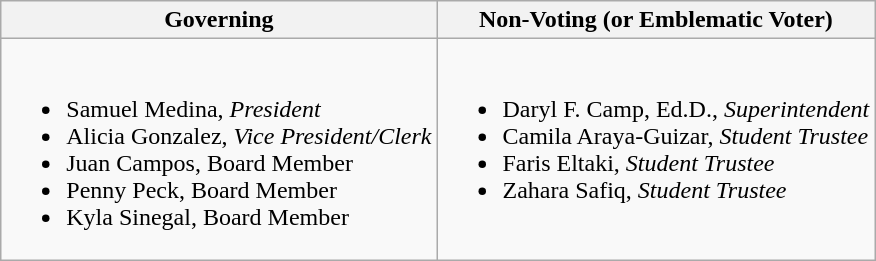<table class="wikitable">
<tr>
<th>Governing</th>
<th>Non-Voting (or Emblematic Voter)</th>
</tr>
<tr>
<td valign="top"><br><ul><li>Samuel Medina, <em>President</em></li><li>Alicia Gonzalez, <em>Vice President/Clerk</em></li><li>Juan Campos, Board Member</li><li>Penny Peck, Board Member</li><li>Kyla Sinegal, Board Member</li></ul></td>
<td valign="top"><br><ul><li>Daryl F. Camp, Ed.D., <em>Superintendent</em></li><li>Camila Araya-Guizar, <em>Student Trustee</em></li><li>Faris Eltaki, <em>Student Trustee</em></li><li>Zahara Safiq, <em>Student Trustee</em></li></ul></td>
</tr>
</table>
